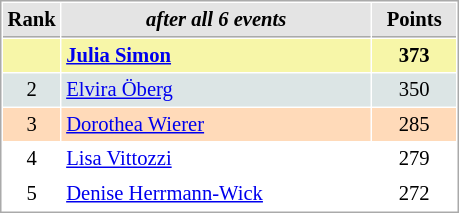<table cellspacing="1" cellpadding="3" style="border:1px solid #AAAAAA;font-size:86%">
<tr style="background-color: #E4E4E4;">
<th style="border-bottom:1px solid #AAAAAA; width: 10px;">Rank</th>
<th style="border-bottom:1px solid #AAAAAA; width: 200px;"><em>after all 6 events</em></th>
<th style="border-bottom:1px solid #AAAAAA; width: 50px;">Points</th>
</tr>
<tr style="background:#f7f6a8;">
<td style="text-align:center"></td>
<td> <strong><a href='#'>Julia Simon</a></strong></td>
<td align=center><strong>373</strong></td>
</tr>
<tr style="background:#dce5e5;">
<td align=center>2</td>
<td> <a href='#'>Elvira Öberg</a></td>
<td align=center>350</td>
</tr>
<tr style="background:#ffdab9;">
<td align=center>3</td>
<td> <a href='#'>Dorothea Wierer</a></td>
<td align=center>285</td>
</tr>
<tr>
<td align=center>4</td>
<td> <a href='#'>Lisa Vittozzi</a></td>
<td align=center>279</td>
</tr>
<tr>
<td align=center>5</td>
<td> <a href='#'>Denise Herrmann-Wick</a></td>
<td align=center>272</td>
</tr>
</table>
